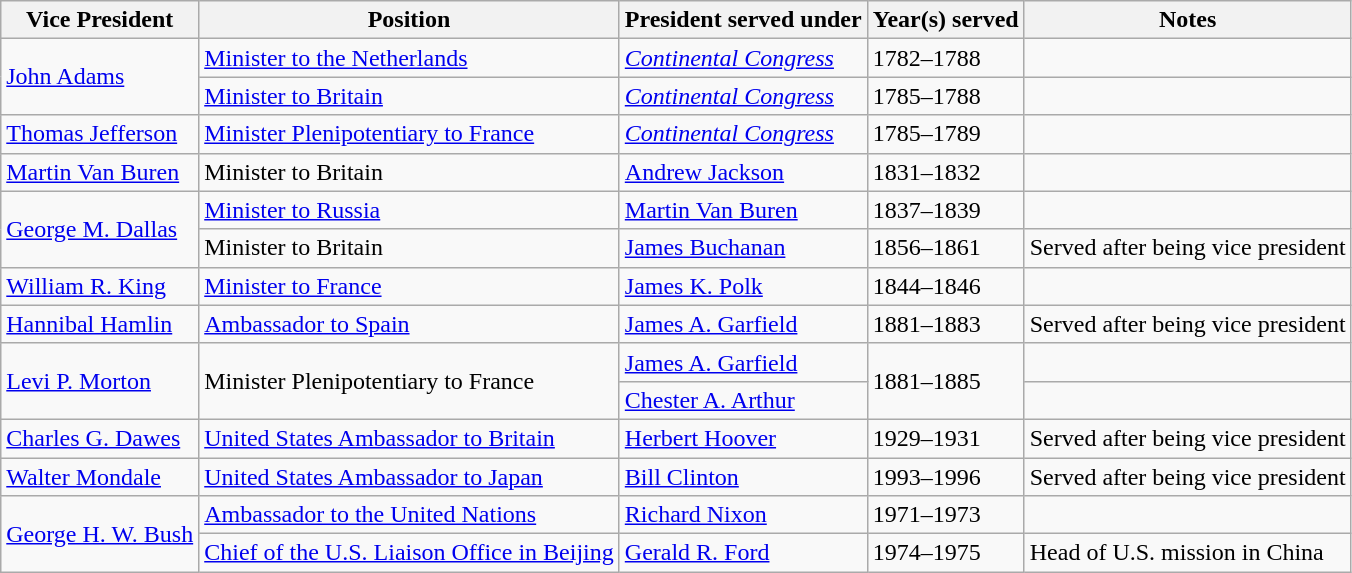<table class="wikitable">
<tr>
<th>Vice President</th>
<th>Position</th>
<th>President served under</th>
<th>Year(s) served</th>
<th>Notes</th>
</tr>
<tr>
<td rowspan=2><a href='#'>John Adams</a></td>
<td><a href='#'>Minister to the Netherlands</a></td>
<td><em><a href='#'>Continental Congress</a></em></td>
<td>1782–1788</td>
<td></td>
</tr>
<tr>
<td><a href='#'>Minister to Britain</a></td>
<td><em><a href='#'>Continental Congress</a></em></td>
<td>1785–1788</td>
<td></td>
</tr>
<tr>
<td><a href='#'>Thomas Jefferson</a></td>
<td><a href='#'>Minister Plenipotentiary to France</a></td>
<td><em><a href='#'>Continental Congress</a></em></td>
<td>1785–1789</td>
<td></td>
</tr>
<tr>
<td><a href='#'>Martin Van Buren</a></td>
<td>Minister to Britain</td>
<td><a href='#'>Andrew Jackson</a></td>
<td>1831–1832</td>
<td></td>
</tr>
<tr>
<td rowspan=2><a href='#'>George M. Dallas</a></td>
<td><a href='#'>Minister to Russia</a></td>
<td><a href='#'>Martin Van Buren</a></td>
<td>1837–1839</td>
<td></td>
</tr>
<tr>
<td>Minister to Britain</td>
<td><a href='#'>James Buchanan</a></td>
<td>1856–1861</td>
<td>Served after being vice president</td>
</tr>
<tr>
<td><a href='#'>William R. King</a></td>
<td><a href='#'>Minister to France</a></td>
<td><a href='#'>James K. Polk</a></td>
<td>1844–1846</td>
<td></td>
</tr>
<tr>
<td><a href='#'>Hannibal Hamlin</a></td>
<td><a href='#'>Ambassador to Spain</a></td>
<td><a href='#'>James A. Garfield</a></td>
<td>1881–1883</td>
<td>Served after being vice president</td>
</tr>
<tr>
<td rowspan=2><a href='#'>Levi P. Morton</a></td>
<td rowspan=2>Minister Plenipotentiary to France</td>
<td><a href='#'>James A. Garfield</a></td>
<td rowspan=2>1881–1885</td>
<td></td>
</tr>
<tr>
<td><a href='#'>Chester A. Arthur</a></td>
<td></td>
</tr>
<tr>
<td><a href='#'>Charles G. Dawes</a></td>
<td><a href='#'>United States Ambassador to Britain</a></td>
<td><a href='#'>Herbert Hoover</a></td>
<td>1929–1931</td>
<td>Served after being vice president</td>
</tr>
<tr>
<td><a href='#'>Walter Mondale</a></td>
<td><a href='#'>United States Ambassador to Japan</a></td>
<td><a href='#'>Bill Clinton</a></td>
<td>1993–1996</td>
<td>Served after being vice president</td>
</tr>
<tr>
<td rowspan="2"><a href='#'>George H. W. Bush</a></td>
<td><a href='#'>Ambassador to the United Nations</a></td>
<td><a href='#'>Richard Nixon</a></td>
<td>1971–1973</td>
<td></td>
</tr>
<tr>
<td><a href='#'>Chief of the U.S. Liaison Office in Beijing</a></td>
<td><a href='#'>Gerald R. Ford</a></td>
<td>1974–1975</td>
<td>Head of U.S. mission in China</td>
</tr>
</table>
